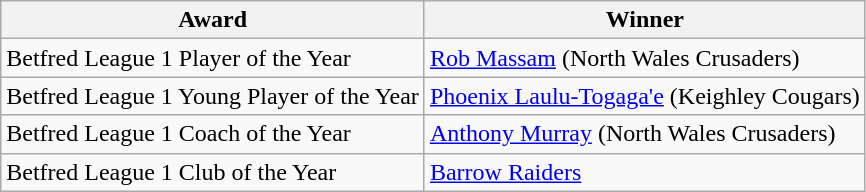<table class="wikitable">
<tr>
<th>Award</th>
<th>Winner</th>
</tr>
<tr>
<td>Betfred League 1 Player of the Year</td>
<td> <a href='#'>Rob Massam</a> (North Wales Crusaders)</td>
</tr>
<tr>
<td>Betfred League 1 Young Player of the Year</td>
<td> <a href='#'>Phoenix Laulu-Togaga'e</a> (Keighley Cougars)</td>
</tr>
<tr>
<td>Betfred League 1 Coach of the Year</td>
<td> <a href='#'>Anthony Murray</a> (North Wales Crusaders)</td>
</tr>
<tr>
<td>Betfred League 1 Club of the Year</td>
<td> <a href='#'>Barrow Raiders</a></td>
</tr>
</table>
